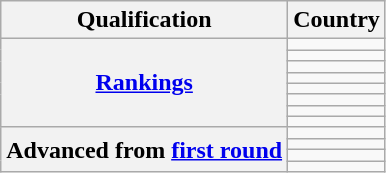<table class="wikitable">
<tr>
<th>Qualification</th>
<th>Country</th>
</tr>
<tr>
<th rowspan="8"><a href='#'>Rankings</a></th>
<td></td>
</tr>
<tr>
<td></td>
</tr>
<tr>
<td></td>
</tr>
<tr>
<td></td>
</tr>
<tr>
<td></td>
</tr>
<tr>
<td></td>
</tr>
<tr>
<td></td>
</tr>
<tr>
<td></td>
</tr>
<tr>
<th rowspan="4">Advanced from <a href='#'>first round</a></th>
<td></td>
</tr>
<tr>
<td></td>
</tr>
<tr>
<td></td>
</tr>
<tr>
<td></td>
</tr>
</table>
